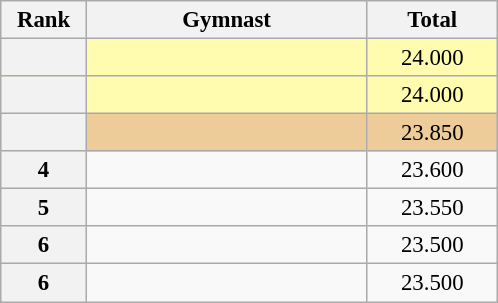<table class="wikitable sortable" style="text-align:center; font-size:95%">
<tr>
<th scope="col" style="width:50px;">Rank</th>
<th scope="col" style="width:180px;">Gymnast</th>
<th scope="col" style="width:80px;">Total</th>
</tr>
<tr style="background:#fffcaf;">
<th scope=row style="text-align:center"></th>
<td style="text-align:left;"></td>
<td>24.000</td>
</tr>
<tr style="background:#fffcaf;">
<th scope=row style="text-align:center"></th>
<td style="text-align:left;"></td>
<td>24.000</td>
</tr>
<tr style="background:#ec9;">
<th scope=row style="text-align:center"></th>
<td style="text-align:left;"></td>
<td>23.850</td>
</tr>
<tr>
<th scope=row style="text-align:center">4</th>
<td style="text-align:left;"></td>
<td>23.600</td>
</tr>
<tr>
<th scope=row style="text-align:center">5</th>
<td style="text-align:left;"></td>
<td>23.550</td>
</tr>
<tr>
<th scope=row style="text-align:center">6</th>
<td style="text-align:left;"></td>
<td>23.500</td>
</tr>
<tr>
<th scope=row style="text-align:center">6</th>
<td style="text-align:left;"></td>
<td>23.500</td>
</tr>
</table>
